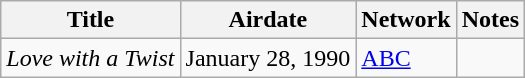<table class="wikitable sortable">
<tr>
<th>Title</th>
<th>Airdate</th>
<th>Network</th>
<th>Notes</th>
</tr>
<tr>
<td><em>Love with a Twist</em></td>
<td>January 28, 1990</td>
<td><a href='#'>ABC</a></td>
<td></td>
</tr>
</table>
